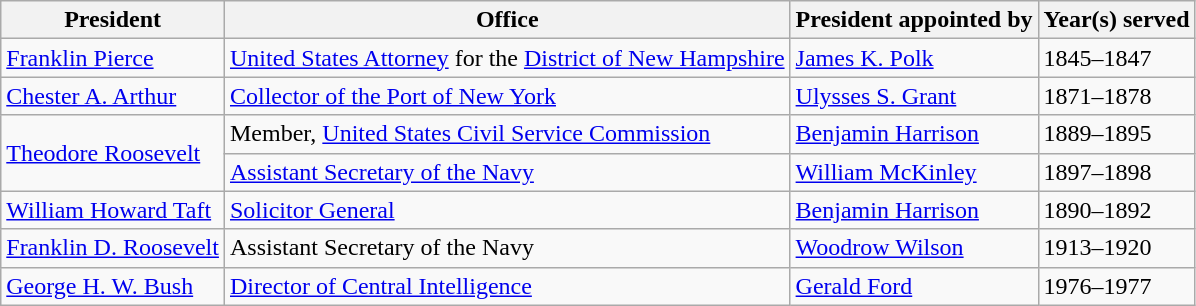<table class="wikitable sortable">
<tr>
<th>President</th>
<th>Office</th>
<th>President appointed by</th>
<th>Year(s) served</th>
</tr>
<tr>
<td><a href='#'>Franklin Pierce</a></td>
<td><a href='#'>United States Attorney</a> for the <a href='#'>District of New Hampshire</a></td>
<td><a href='#'>James K. Polk</a></td>
<td>1845–1847</td>
</tr>
<tr>
<td><a href='#'>Chester A. Arthur</a></td>
<td><a href='#'>Collector of the Port of New York</a></td>
<td><a href='#'>Ulysses S. Grant</a></td>
<td>1871–1878</td>
</tr>
<tr>
<td rowspan=2><a href='#'>Theodore Roosevelt</a></td>
<td>Member, <a href='#'>United States Civil Service Commission</a></td>
<td><a href='#'>Benjamin Harrison</a></td>
<td>1889–1895</td>
</tr>
<tr>
<td><a href='#'>Assistant Secretary of the Navy</a></td>
<td><a href='#'>William McKinley</a></td>
<td>1897–1898</td>
</tr>
<tr>
<td><a href='#'>William Howard Taft</a></td>
<td><a href='#'>Solicitor General</a></td>
<td><a href='#'>Benjamin Harrison</a></td>
<td>1890–1892</td>
</tr>
<tr>
<td><a href='#'>Franklin D. Roosevelt</a></td>
<td>Assistant Secretary of the Navy</td>
<td><a href='#'>Woodrow Wilson</a></td>
<td>1913–1920</td>
</tr>
<tr>
<td><a href='#'>George H. W. Bush</a></td>
<td><a href='#'>Director of Central Intelligence</a></td>
<td><a href='#'>Gerald Ford</a></td>
<td>1976–1977</td>
</tr>
</table>
